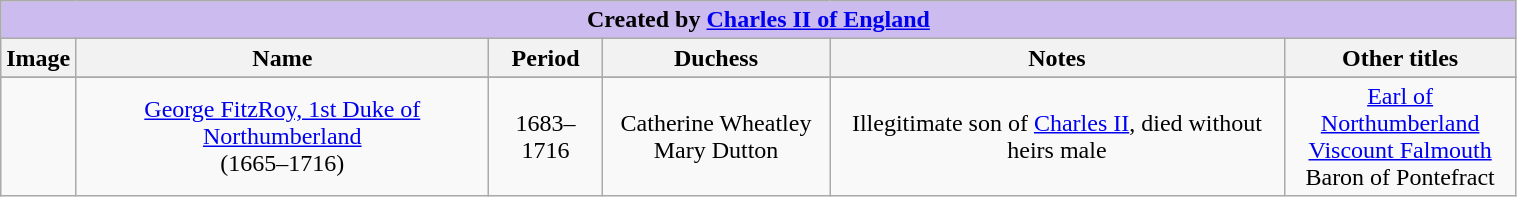<table style="text-align:center; width:80%" class="wikitable">
<tr>
<th colspan="6" style="background-color: #cbe">Created by <a href='#'>Charles II of England</a></th>
</tr>
<tr>
<th style="width:10%%">Image</th>
<th>Name</th>
<th>Period</th>
<th style="width:15%">Duchess</th>
<th style="width:30%">Notes</th>
<th>Other titles</th>
</tr>
<tr bgcolor="#dddddd" |>
</tr>
<tr>
<td></td>
<td><a href='#'>George FitzRoy, 1st Duke of Northumberland</a><br>(1665–1716)</td>
<td>1683–1716</td>
<td>Catherine Wheatley<br>Mary Dutton</td>
<td>Illegitimate son of <a href='#'>Charles II</a>, died without heirs male</td>
<td><a href='#'>Earl of Northumberland</a><br><a href='#'>Viscount Falmouth</a><br>Baron of Pontefract</td>
</tr>
</table>
